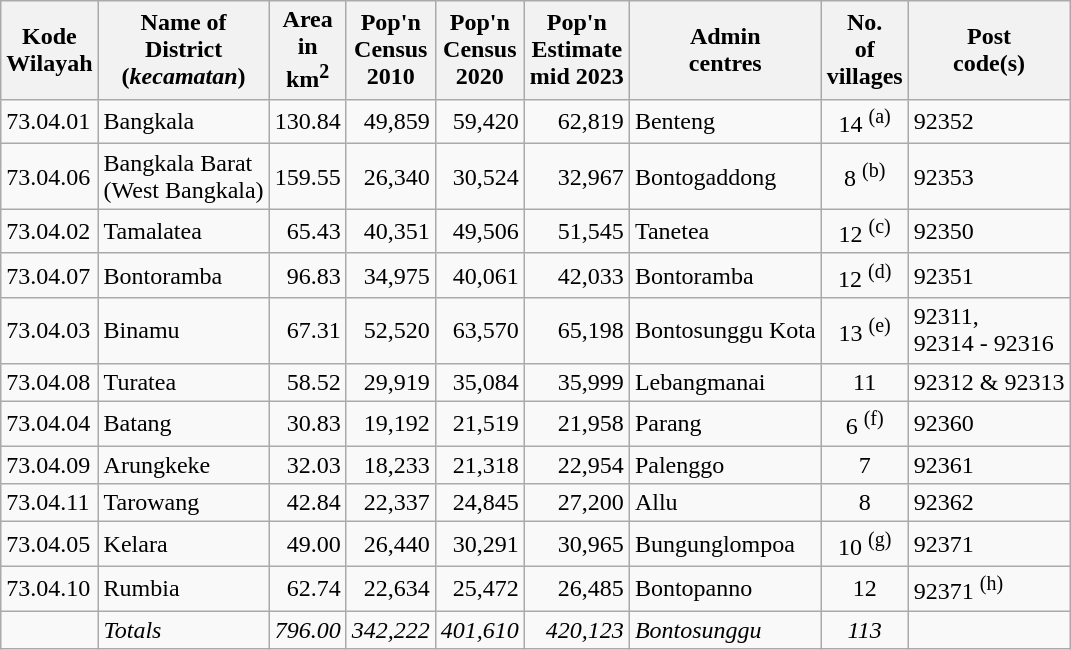<table class="sortable wikitable">
<tr>
<th>Kode <br>Wilayah</th>
<th>Name of<br>District<br>(<em>kecamatan</em>)</th>
<th>Area<br>in<br>km<sup>2</sup></th>
<th>Pop'n<br>Census<br>2010</th>
<th>Pop'n<br>Census<br>2020</th>
<th>Pop'n<br>Estimate<br>mid 2023</th>
<th>Admin<br>centres</th>
<th>No.<br>of<br>villages</th>
<th>Post<br>code(s)</th>
</tr>
<tr>
<td>73.04.01</td>
<td>Bangkala</td>
<td align="right">130.84</td>
<td align="right">49,859</td>
<td align="right">59,420</td>
<td align="right">62,819</td>
<td>Benteng</td>
<td align="center">14 <sup>(a)</sup></td>
<td>92352</td>
</tr>
<tr>
<td>73.04.06</td>
<td>Bangkala Barat <br> (West Bangkala)</td>
<td align="right">159.55</td>
<td align="right">26,340</td>
<td align="right">30,524</td>
<td align="right">32,967</td>
<td>Bontogaddong</td>
<td align="center">8 <sup>(b)</sup></td>
<td>92353</td>
</tr>
<tr>
<td>73.04.02</td>
<td>Tamalatea</td>
<td align="right">65.43</td>
<td align="right">40,351</td>
<td align="right">49,506</td>
<td align="right">51,545</td>
<td>Tanetea</td>
<td align="center">12 <sup>(c)</sup></td>
<td>92350</td>
</tr>
<tr>
<td>73.04.07</td>
<td>Bontoramba</td>
<td align="right">96.83</td>
<td align="right">34,975</td>
<td align="right">40,061</td>
<td align="right">42,033</td>
<td>Bontoramba</td>
<td align="center">12 <sup>(d)</sup></td>
<td>92351</td>
</tr>
<tr>
<td>73.04.03</td>
<td>Binamu</td>
<td align="right">67.31</td>
<td align="right">52,520</td>
<td align="right">63,570</td>
<td align="right">65,198</td>
<td>Bontosunggu Kota</td>
<td align="center">13 <sup>(e)</sup></td>
<td>92311, <br>92314 - 92316</td>
</tr>
<tr>
<td>73.04.08</td>
<td>Turatea</td>
<td align="right">58.52</td>
<td align="right">29,919</td>
<td align="right">35,084</td>
<td align="right">35,999</td>
<td>Lebangmanai</td>
<td align="center">11</td>
<td>92312 & 92313</td>
</tr>
<tr>
<td>73.04.04</td>
<td>Batang</td>
<td align="right">30.83</td>
<td align="right">19,192</td>
<td align="right">21,519</td>
<td align="right">21,958</td>
<td>Parang</td>
<td align="center">6 <sup>(f)</sup></td>
<td>92360</td>
</tr>
<tr>
<td>73.04.09</td>
<td>Arungkeke</td>
<td align="right">32.03</td>
<td align="right">18,233</td>
<td align="right">21,318</td>
<td align="right">22,954</td>
<td>Palenggo</td>
<td align="center">7</td>
<td>92361</td>
</tr>
<tr>
<td>73.04.11</td>
<td>Tarowang</td>
<td align="right">42.84</td>
<td align="right">22,337</td>
<td align="right">24,845</td>
<td align="right">27,200</td>
<td>Allu</td>
<td align="center">8</td>
<td>92362</td>
</tr>
<tr>
<td>73.04.05</td>
<td>Kelara</td>
<td align="right">49.00</td>
<td align="right">26,440</td>
<td align="right">30,291</td>
<td align="right">30,965</td>
<td>Bungunglompoa</td>
<td align="center">10 <sup>(g)</sup></td>
<td>92371</td>
</tr>
<tr>
<td>73.04.10</td>
<td>Rumbia</td>
<td align="right">62.74</td>
<td align="right">22,634</td>
<td align="right">25,472</td>
<td align="right">26,485</td>
<td>Bontopanno</td>
<td align="center">12</td>
<td>92371 <sup>(h)</sup></td>
</tr>
<tr>
<td></td>
<td><em>Totals</em></td>
<td align="right"><em>796.00</em></td>
<td align="right"><em>342,222</em></td>
<td align="right"><em>401,610</em></td>
<td align="right"><em>420,123</em></td>
<td><em>Bontosunggu</em></td>
<td align="center"><em>113</em></td>
<td></td>
</tr>
</table>
